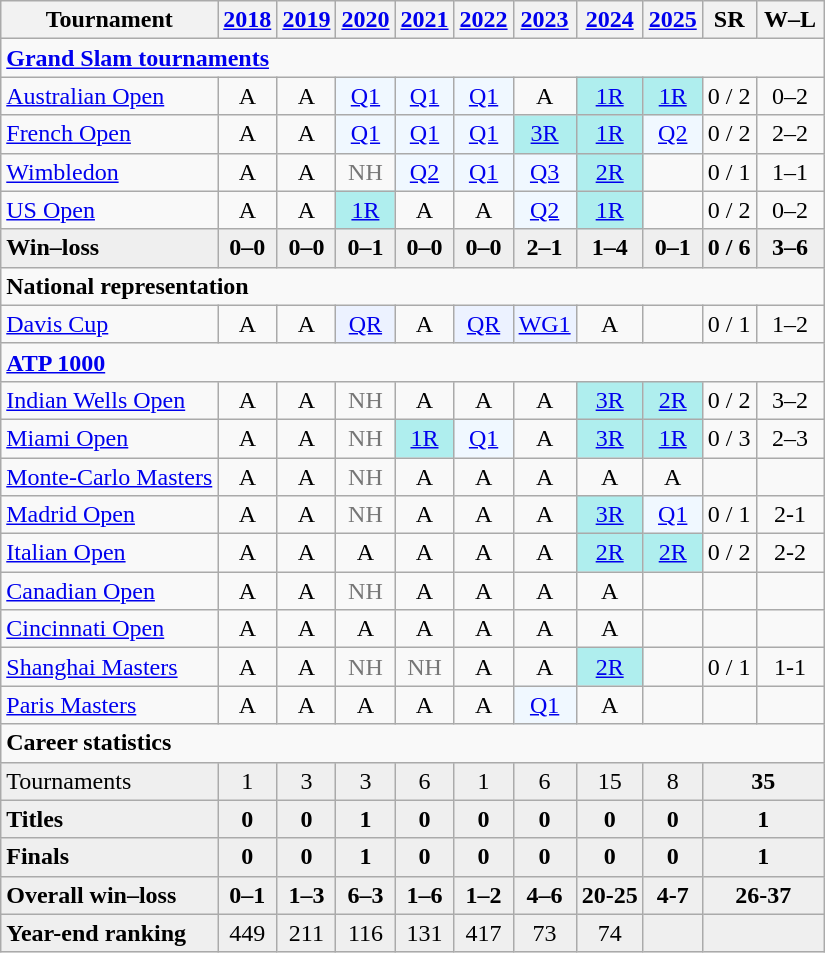<table class=wikitable style=text-align:center>
<tr>
<th>Tournament</th>
<th><a href='#'>2018</a></th>
<th><a href='#'>2019</a></th>
<th><a href='#'>2020</a></th>
<th><a href='#'>2021</a></th>
<th><a href='#'>2022</a></th>
<th><a href='#'>2023</a></th>
<th><a href='#'>2024</a></th>
<th><a href='#'>2025</a></th>
<th>SR</th>
<th width=38>W–L</th>
</tr>
<tr>
<td colspan="11" align="left"><strong><a href='#'>Grand Slam tournaments</a></strong></td>
</tr>
<tr>
<td align=left><a href='#'>Australian Open</a></td>
<td>A</td>
<td>A</td>
<td bgcolor=f0f8ff><a href='#'>Q1</a></td>
<td bgcolor=f0f8ff><a href='#'>Q1</a></td>
<td bgcolor=f0f8ff><a href='#'>Q1</a></td>
<td>A</td>
<td bgcolor=afeeee><a href='#'>1R</a></td>
<td bgcolor=afeeee><a href='#'>1R</a></td>
<td>0 / 2</td>
<td>0–2</td>
</tr>
<tr>
<td align=left><a href='#'>French Open</a></td>
<td>A</td>
<td>A</td>
<td bgcolor=f0f8ff><a href='#'>Q1</a></td>
<td bgcolor=f0f8ff><a href='#'>Q1</a></td>
<td bgcolor=f0f8ff><a href='#'>Q1</a></td>
<td bgcolor=afeeee><a href='#'>3R</a></td>
<td bgcolor=afeeee><a href='#'>1R</a></td>
<td bgcolor=f0f8ff><a href='#'>Q2</a></td>
<td>0 / 2</td>
<td>2–2</td>
</tr>
<tr>
<td align=left><a href='#'>Wimbledon</a></td>
<td>A</td>
<td>A</td>
<td style=color:#767676>NH</td>
<td bgcolor=f0f8ff><a href='#'>Q2</a></td>
<td bgcolor=f0f8ff><a href='#'>Q1</a></td>
<td bgcolor=f0f8ff><a href='#'>Q3</a></td>
<td bgcolor=afeeee><a href='#'>2R</a></td>
<td></td>
<td>0 / 1</td>
<td>1–1</td>
</tr>
<tr>
<td align=left><a href='#'>US Open</a></td>
<td>A</td>
<td>A</td>
<td bgcolor=afeeee><a href='#'>1R</a></td>
<td>A</td>
<td>A</td>
<td bgcolor=f0f8ff><a href='#'>Q2</a></td>
<td bgcolor=afeeee><a href='#'>1R</a></td>
<td></td>
<td>0 / 2</td>
<td>0–2</td>
</tr>
<tr style=font-weight:bold;background:#efefef>
<td style=text-align:left>Win–loss</td>
<td>0–0</td>
<td>0–0</td>
<td>0–1</td>
<td>0–0</td>
<td>0–0</td>
<td>2–1</td>
<td>1–4</td>
<td>0–1</td>
<td>0 / 6</td>
<td>3–6</td>
</tr>
<tr>
<td colspan="11" align="left"><strong>National representation</strong></td>
</tr>
<tr>
<td align=left><a href='#'>Davis Cup</a></td>
<td>A</td>
<td>A</td>
<td bgcolor=ecf2ff><a href='#'>QR</a></td>
<td>A</td>
<td bgcolor=ecf2ff><a href='#'>QR</a></td>
<td bgcolor=ecf2ff><a href='#'>WG1</a></td>
<td>A</td>
<td></td>
<td>0 / 1</td>
<td>1–2</td>
</tr>
<tr>
<td colspan="11" align="left"><strong><a href='#'>ATP 1000</a></strong></td>
</tr>
<tr>
<td align=left><a href='#'>Indian Wells Open</a></td>
<td>A</td>
<td>A</td>
<td style=color:#767676>NH</td>
<td>A</td>
<td>A</td>
<td>A</td>
<td bgcolor=afeeee><a href='#'>3R</a></td>
<td bgcolor=afeeee><a href='#'>2R</a></td>
<td>0 / 2</td>
<td>3–2</td>
</tr>
<tr>
<td align=left><a href='#'>Miami Open</a></td>
<td>A</td>
<td>A</td>
<td style=color:#767676>NH</td>
<td bgcolor=afeeee><a href='#'>1R</a></td>
<td bgcolor=f0f8ff><a href='#'>Q1</a></td>
<td>A</td>
<td bgcolor=afeeee><a href='#'>3R</a></td>
<td bgcolor=afeeee><a href='#'>1R</a></td>
<td>0 / 3</td>
<td>2–3</td>
</tr>
<tr>
<td align=left><a href='#'>Monte-Carlo Masters</a></td>
<td>A</td>
<td>A</td>
<td style=color:#767676>NH</td>
<td>A</td>
<td>A</td>
<td>A</td>
<td>A</td>
<td>A</td>
<td></td>
<td></td>
</tr>
<tr>
<td align=left><a href='#'>Madrid Open</a></td>
<td>A</td>
<td>A</td>
<td style=color:#767676>NH</td>
<td>A</td>
<td>A</td>
<td>A</td>
<td bgcolor=afeeee><a href='#'>3R</a></td>
<td bgcolor=f0f8ff><a href='#'>Q1</a></td>
<td>0 / 1</td>
<td>2-1</td>
</tr>
<tr>
<td align=left><a href='#'>Italian Open</a></td>
<td>A</td>
<td>A</td>
<td>A</td>
<td>A</td>
<td>A</td>
<td>A</td>
<td bgcolor=afeeee><a href='#'>2R</a></td>
<td bgcolor=afeeee><a href='#'>2R</a></td>
<td>0 / 2</td>
<td>2-2</td>
</tr>
<tr>
<td align=left><a href='#'>Canadian Open</a></td>
<td>A</td>
<td>A</td>
<td style=color:#767676>NH</td>
<td>A</td>
<td>A</td>
<td>A</td>
<td>A</td>
<td></td>
<td></td>
<td></td>
</tr>
<tr>
<td align=left><a href='#'>Cincinnati Open</a></td>
<td>A</td>
<td>A</td>
<td>A</td>
<td>A</td>
<td>A</td>
<td>A</td>
<td>A</td>
<td></td>
<td></td>
<td></td>
</tr>
<tr>
<td align=left><a href='#'>Shanghai Masters</a></td>
<td>A</td>
<td>A</td>
<td style=color:#767676>NH</td>
<td style=color:#767676>NH</td>
<td>A</td>
<td>A</td>
<td bgcolor=afeeee><a href='#'>2R</a></td>
<td></td>
<td>0 / 1</td>
<td>1-1</td>
</tr>
<tr>
<td align=left><a href='#'>Paris Masters</a></td>
<td>A</td>
<td>A</td>
<td>A</td>
<td>A</td>
<td>A</td>
<td bgcolor=f0f8ff><a href='#'>Q1</a></td>
<td>A</td>
<td></td>
<td></td>
<td></td>
</tr>
<tr>
<td colspan="11" align="left"><strong>Career statistics</strong></td>
</tr>
<tr bgcolor="efefef">
<td align="left">Tournaments</td>
<td>1</td>
<td>3</td>
<td>3</td>
<td>6</td>
<td>1</td>
<td>6</td>
<td>15</td>
<td>8</td>
<td colspan="2"><strong>35</strong></td>
</tr>
<tr style="font-weight:bold;background:#efefef">
<td style="text-align:left">Titles</td>
<td>0</td>
<td>0</td>
<td>1</td>
<td>0</td>
<td>0</td>
<td>0</td>
<td>0</td>
<td>0</td>
<td colspan="2">1</td>
</tr>
<tr style="font-weight:bold;background:#efefef">
<td style="text-align:left">Finals</td>
<td>0</td>
<td>0</td>
<td>1</td>
<td>0</td>
<td>0</td>
<td>0</td>
<td>0</td>
<td>0</td>
<td colspan="2">1</td>
</tr>
<tr style="font-weight:bold;background:#efefef">
<td style="text-align:left">Overall win–loss</td>
<td>0–1</td>
<td>1–3</td>
<td>6–3</td>
<td>1–6</td>
<td>1–2</td>
<td>4–6</td>
<td>20-25</td>
<td>4-7</td>
<td colspan="2">26-37</td>
</tr>
<tr bgcolor="efefef">
<td align="left"><strong>Year-end ranking</strong></td>
<td>449</td>
<td>211</td>
<td>116</td>
<td>131</td>
<td>417</td>
<td>73</td>
<td>74</td>
<td></td>
<td colspan="2"></td>
</tr>
</table>
